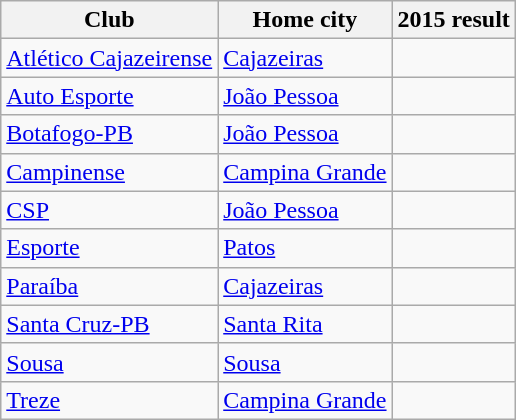<table class="wikitable sortable">
<tr>
<th>Club</th>
<th>Home city</th>
<th>2015 result</th>
</tr>
<tr>
<td><a href='#'>Atlético Cajazeirense</a></td>
<td><a href='#'>Cajazeiras</a></td>
<td></td>
</tr>
<tr>
<td><a href='#'>Auto Esporte</a></td>
<td><a href='#'>João Pessoa</a></td>
<td></td>
</tr>
<tr>
<td><a href='#'>Botafogo-PB</a></td>
<td><a href='#'>João Pessoa</a></td>
<td></td>
</tr>
<tr>
<td><a href='#'>Campinense</a></td>
<td><a href='#'>Campina Grande</a></td>
<td></td>
</tr>
<tr>
<td><a href='#'>CSP</a></td>
<td><a href='#'>João Pessoa</a></td>
<td></td>
</tr>
<tr>
<td><a href='#'>Esporte</a></td>
<td><a href='#'>Patos</a></td>
<td></td>
</tr>
<tr>
<td><a href='#'>Paraíba</a></td>
<td><a href='#'>Cajazeiras</a></td>
<td></td>
</tr>
<tr>
<td><a href='#'>Santa Cruz-PB</a></td>
<td><a href='#'>Santa Rita</a></td>
<td></td>
</tr>
<tr>
<td><a href='#'>Sousa</a></td>
<td><a href='#'>Sousa</a></td>
<td></td>
</tr>
<tr>
<td><a href='#'>Treze</a></td>
<td><a href='#'>Campina Grande</a></td>
<td></td>
</tr>
</table>
